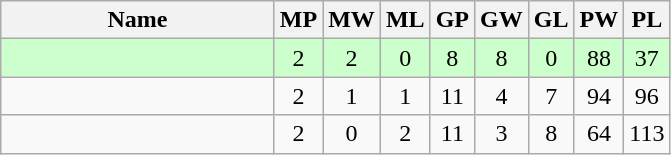<table class=wikitable style="text-align:center">
<tr>
<th width=175>Name</th>
<th width=20>MP</th>
<th width=20>MW</th>
<th width=20>ML</th>
<th width=20>GP</th>
<th width=20>GW</th>
<th width=20>GL</th>
<th width=20>PW</th>
<th width=20>PL</th>
</tr>
<tr style="background-color:#ccffcc;">
<td style="text-align:left;"><strong></strong></td>
<td>2</td>
<td>2</td>
<td>0</td>
<td>8</td>
<td>8</td>
<td>0</td>
<td>88</td>
<td>37</td>
</tr>
<tr>
<td style="text-align:left;"></td>
<td>2</td>
<td>1</td>
<td>1</td>
<td>11</td>
<td>4</td>
<td>7</td>
<td>94</td>
<td>96</td>
</tr>
<tr>
<td style="text-align:left;"></td>
<td>2</td>
<td>0</td>
<td>2</td>
<td>11</td>
<td>3</td>
<td>8</td>
<td>64</td>
<td>113</td>
</tr>
</table>
